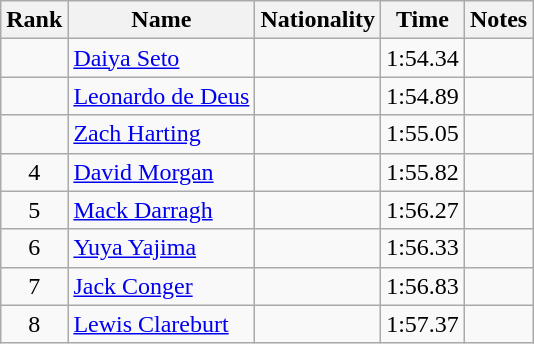<table class="wikitable sortable" style="text-align:center">
<tr>
<th>Rank</th>
<th>Name</th>
<th>Nationality</th>
<th>Time</th>
<th>Notes</th>
</tr>
<tr>
<td></td>
<td align=left><a href='#'>Daiya Seto</a></td>
<td align=left></td>
<td>1:54.34</td>
<td></td>
</tr>
<tr>
<td></td>
<td align=left><a href='#'>Leonardo de Deus</a></td>
<td align=left></td>
<td>1:54.89</td>
<td></td>
</tr>
<tr>
<td></td>
<td align=left><a href='#'>Zach Harting</a></td>
<td align=left></td>
<td>1:55.05</td>
<td></td>
</tr>
<tr>
<td>4</td>
<td align=left><a href='#'>David Morgan</a></td>
<td align=left></td>
<td>1:55.82</td>
<td></td>
</tr>
<tr>
<td>5</td>
<td align=left><a href='#'>Mack Darragh</a></td>
<td align=left></td>
<td>1:56.27</td>
<td></td>
</tr>
<tr>
<td>6</td>
<td align=left><a href='#'>Yuya Yajima</a></td>
<td align=left></td>
<td>1:56.33</td>
<td></td>
</tr>
<tr>
<td>7</td>
<td align=left><a href='#'>Jack Conger</a></td>
<td align=left></td>
<td>1:56.83</td>
<td></td>
</tr>
<tr>
<td>8</td>
<td align=left><a href='#'>Lewis Clareburt</a></td>
<td align=left></td>
<td>1:57.37</td>
<td></td>
</tr>
</table>
